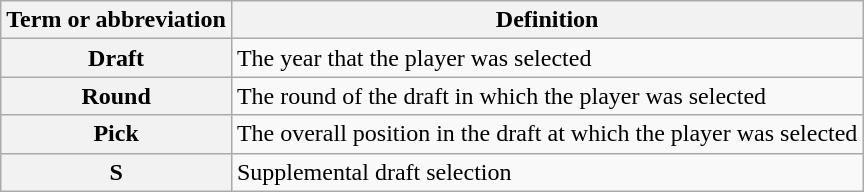<table class="wikitable">
<tr>
<th scope="col">Term or abbreviation</th>
<th scope="col">Definition</th>
</tr>
<tr>
<th scope="row">Draft</th>
<td>The year that the player was selected</td>
</tr>
<tr>
<th scope="row">Round</th>
<td>The round of the draft in which the player was selected</td>
</tr>
<tr>
<th scope="row">Pick</th>
<td>The overall position in the draft at which the player was selected<br></td>
</tr>
<tr>
<th scope="row">S</th>
<td>Supplemental draft selection</td>
</tr>
</table>
